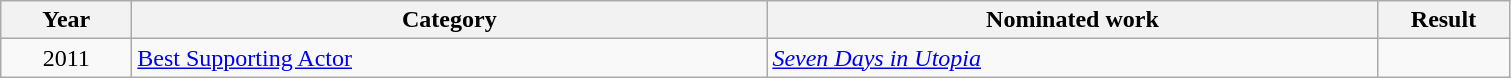<table class=wikitable>
<tr>
<th scope="col" style="width:5em;">Year</th>
<th scope="col" style="width:26em;">Category</th>
<th scope="col" style="width:25em;">Nominated work</th>
<th scope="col" style="width:5em;">Result</th>
</tr>
<tr>
<td style="text-align:center;">2011</td>
<td><a href='#'>Best Supporting Actor</a></td>
<td><em><a href='#'>Seven Days in Utopia</a></em></td>
<td></td>
</tr>
</table>
